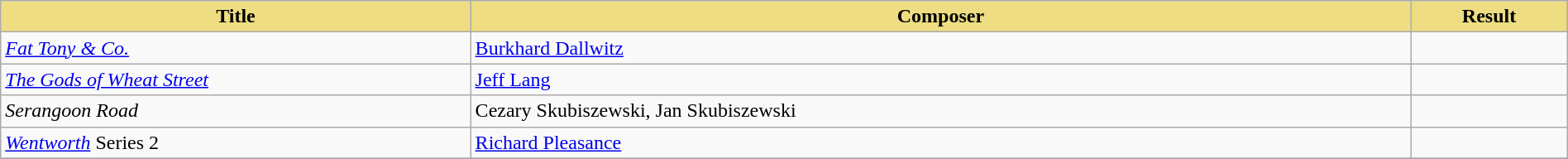<table class="wikitable" width=100%>
<tr>
<th style="width:30%;background:#EEDD82;">Title</th>
<th style="width:60%;background:#EEDD82;">Composer</th>
<th style="width:10%;background:#EEDD82;">Result<br></th>
</tr>
<tr>
<td><em><a href='#'>Fat Tony & Co.</a></em></td>
<td><a href='#'>Burkhard Dallwitz</a></td>
<td></td>
</tr>
<tr>
<td><em><a href='#'>The Gods of Wheat Street</a></em></td>
<td><a href='#'>Jeff Lang</a></td>
<td></td>
</tr>
<tr>
<td><em>Serangoon Road</em></td>
<td>Cezary Skubiszewski, Jan Skubiszewski</td>
<td></td>
</tr>
<tr>
<td><em><a href='#'>Wentworth</a></em> Series 2</td>
<td><a href='#'>Richard Pleasance</a></td>
<td></td>
</tr>
<tr>
</tr>
</table>
